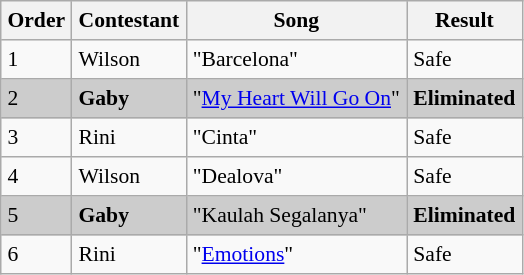<table border="8" cellpadding="4" cellspacing="0" style="margin:  1em 1em 1em 0; background: #f9f9f9; border: 1px #aaa  solid; border-collapse: collapse; font-size: 90%;">
<tr style="background:#f2f2f2;">
<th>Order</th>
<th>Contestant</th>
<th>Song </th>
<th>Result</th>
</tr>
<tr>
<td>1</td>
<td>Wilson</td>
<td>"Barcelona"</td>
<td>Safe</td>
</tr>
<tr style="background:#ccc;">
<td>2</td>
<td><strong>Gaby</strong></td>
<td>"<a href='#'>My Heart Will Go On</a>" </td>
<td><strong>Eliminated</strong></td>
</tr>
<tr>
<td>3</td>
<td>Rini</td>
<td>"Cinta" </td>
<td>Safe</td>
</tr>
<tr>
<td>4</td>
<td>Wilson</td>
<td>"Dealova" </td>
<td>Safe</td>
</tr>
<tr style="background:#ccc;">
<td>5</td>
<td><strong>Gaby</strong></td>
<td>"Kaulah Segalanya"</td>
<td><strong>Eliminated</strong></td>
</tr>
<tr>
<td>6</td>
<td>Rini</td>
<td>"<a href='#'>Emotions</a>" </td>
<td>Safe</td>
</tr>
</table>
